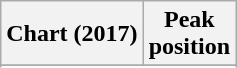<table class="wikitable sortable plainrowheaders" style="text-align:center">
<tr>
<th scope="col">Chart (2017)</th>
<th scope="col">Peak<br> position</th>
</tr>
<tr>
</tr>
<tr>
</tr>
<tr>
</tr>
</table>
